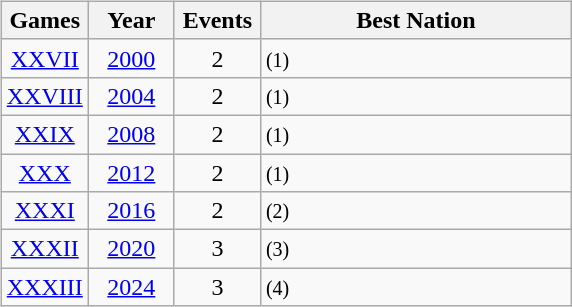<table>
<tr>
<td valign=top><br><table class=wikitable>
<tr>
<th width=50>Games</th>
<th width=50>Year</th>
<th width=50>Events</th>
<th width=200>Best Nation<br></th>
</tr>
<tr>
<td align=center><a href='#'>XXVII</a></td>
<td align=center><a href='#'>2000</a></td>
<td align=center>2</td>
<td> <small>(1)</small></td>
</tr>
<tr>
<td align=center><a href='#'>XXVIII</a></td>
<td align=center><a href='#'>2004</a></td>
<td align=center>2</td>
<td> <small>(1)</small></td>
</tr>
<tr>
<td align=center><a href='#'>XXIX</a></td>
<td align=center><a href='#'>2008</a></td>
<td align=center>2</td>
<td> <small>(1)</small></td>
</tr>
<tr>
<td align=center><a href='#'>XXX</a></td>
<td align=center><a href='#'>2012</a></td>
<td align=center>2</td>
<td> <small>(1)</small></td>
</tr>
<tr>
<td align=center><a href='#'>XXXI</a></td>
<td align=center><a href='#'>2016</a></td>
<td align=center>2</td>
<td> <small>(2)</small></td>
</tr>
<tr>
<td align=center><a href='#'>XXXII</a></td>
<td align=center><a href='#'>2020</a></td>
<td align=center>3</td>
<td> <small>(3)</small></td>
</tr>
<tr>
<td align=center><a href='#'>XXXIII</a></td>
<td align=center><a href='#'>2024</a></td>
<td align=center>3</td>
<td> <small>(4)</small></td>
</tr>
</table>
</td>
</tr>
</table>
